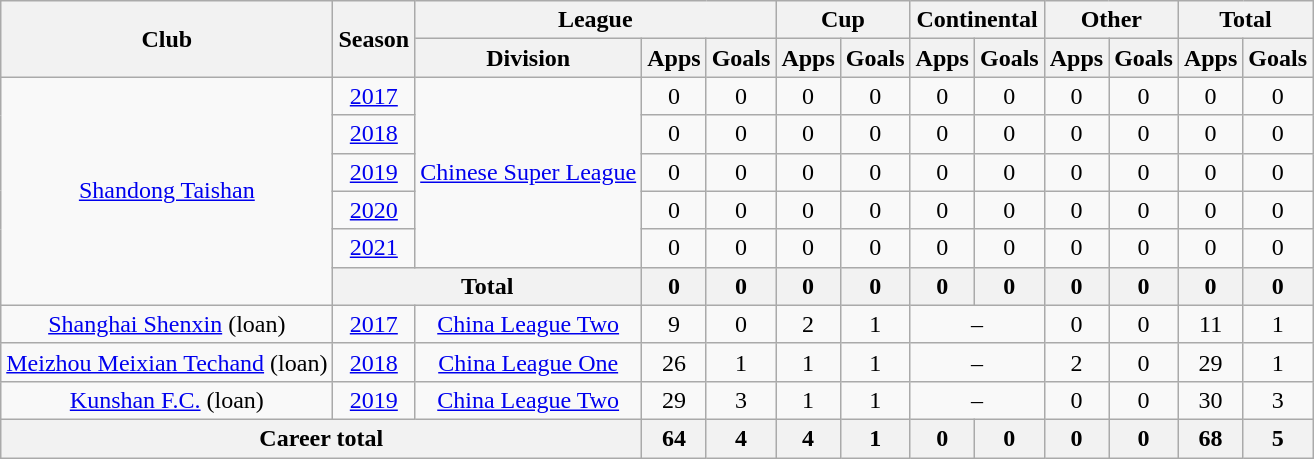<table class="wikitable" style="text-align: center">
<tr>
<th rowspan="2">Club</th>
<th rowspan="2">Season</th>
<th colspan="3">League</th>
<th colspan="2">Cup</th>
<th colspan="2">Continental</th>
<th colspan="2">Other</th>
<th colspan="2">Total</th>
</tr>
<tr>
<th>Division</th>
<th>Apps</th>
<th>Goals</th>
<th>Apps</th>
<th>Goals</th>
<th>Apps</th>
<th>Goals</th>
<th>Apps</th>
<th>Goals</th>
<th>Apps</th>
<th>Goals</th>
</tr>
<tr>
<td rowspan="6"><a href='#'>Shandong Taishan</a></td>
<td><a href='#'>2017</a></td>
<td rowspan="5"><a href='#'>Chinese Super League</a></td>
<td>0</td>
<td>0</td>
<td>0</td>
<td>0</td>
<td>0</td>
<td>0</td>
<td>0</td>
<td>0</td>
<td>0</td>
<td>0</td>
</tr>
<tr>
<td><a href='#'>2018</a></td>
<td>0</td>
<td>0</td>
<td>0</td>
<td>0</td>
<td>0</td>
<td>0</td>
<td>0</td>
<td>0</td>
<td>0</td>
<td>0</td>
</tr>
<tr>
<td><a href='#'>2019</a></td>
<td>0</td>
<td>0</td>
<td>0</td>
<td>0</td>
<td>0</td>
<td>0</td>
<td>0</td>
<td>0</td>
<td>0</td>
<td>0</td>
</tr>
<tr>
<td><a href='#'>2020</a></td>
<td>0</td>
<td>0</td>
<td>0</td>
<td>0</td>
<td>0</td>
<td>0</td>
<td>0</td>
<td>0</td>
<td>0</td>
<td>0</td>
</tr>
<tr>
<td><a href='#'>2021</a></td>
<td>0</td>
<td>0</td>
<td>0</td>
<td>0</td>
<td>0</td>
<td>0</td>
<td>0</td>
<td>0</td>
<td>0</td>
<td>0</td>
</tr>
<tr>
<th colspan=2>Total</th>
<th>0</th>
<th>0</th>
<th>0</th>
<th>0</th>
<th>0</th>
<th>0</th>
<th>0</th>
<th>0</th>
<th>0</th>
<th>0</th>
</tr>
<tr>
<td><a href='#'>Shanghai Shenxin</a> (loan)</td>
<td><a href='#'>2017</a></td>
<td><a href='#'>China League Two</a></td>
<td>9</td>
<td>0</td>
<td>2</td>
<td>1</td>
<td colspan="2">–</td>
<td>0</td>
<td>0</td>
<td>11</td>
<td>1</td>
</tr>
<tr>
<td><a href='#'>Meizhou Meixian Techand</a> (loan)</td>
<td><a href='#'>2018</a></td>
<td><a href='#'>China League One</a></td>
<td>26</td>
<td>1</td>
<td>1</td>
<td>1</td>
<td colspan="2">–</td>
<td>2</td>
<td>0</td>
<td>29</td>
<td>1</td>
</tr>
<tr>
<td><a href='#'>Kunshan F.C.</a> (loan)</td>
<td><a href='#'>2019</a></td>
<td><a href='#'>China League Two</a></td>
<td>29</td>
<td>3</td>
<td>1</td>
<td>1</td>
<td colspan="2">–</td>
<td>0</td>
<td>0</td>
<td>30</td>
<td>3</td>
</tr>
<tr>
<th colspan=3>Career total</th>
<th>64</th>
<th>4</th>
<th>4</th>
<th>1</th>
<th>0</th>
<th>0</th>
<th>0</th>
<th>0</th>
<th>68</th>
<th>5</th>
</tr>
</table>
